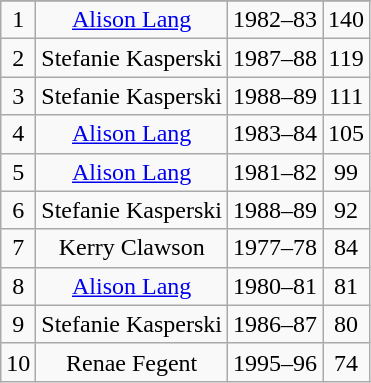<table class="wikitable">
<tr>
</tr>
<tr align=center>
<td>1</td>
<td><a href='#'>Alison Lang</a></td>
<td>1982–83</td>
<td>140</td>
</tr>
<tr align=center>
<td>2</td>
<td>Stefanie Kasperski</td>
<td>1987–88</td>
<td>119</td>
</tr>
<tr align=center>
<td>3</td>
<td>Stefanie Kasperski</td>
<td>1988–89</td>
<td>111</td>
</tr>
<tr align=center>
<td>4</td>
<td><a href='#'>Alison Lang</a></td>
<td>1983–84</td>
<td>105</td>
</tr>
<tr align=center>
<td>5</td>
<td><a href='#'>Alison Lang</a></td>
<td>1981–82</td>
<td>99</td>
</tr>
<tr align=center>
<td>6</td>
<td>Stefanie Kasperski</td>
<td>1988–89</td>
<td>92</td>
</tr>
<tr align=center>
<td>7</td>
<td>Kerry Clawson</td>
<td>1977–78</td>
<td>84</td>
</tr>
<tr align=center>
<td>8</td>
<td><a href='#'>Alison Lang</a></td>
<td>1980–81</td>
<td>81</td>
</tr>
<tr align=center>
<td>9</td>
<td>Stefanie Kasperski</td>
<td>1986–87</td>
<td>80</td>
</tr>
<tr align=center>
<td>10</td>
<td>Renae Fegent</td>
<td>1995–96</td>
<td>74</td>
</tr>
</table>
